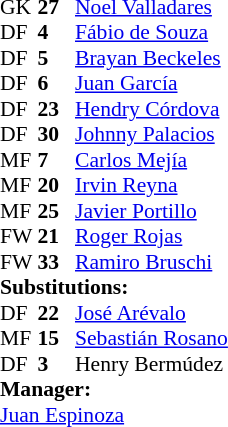<table style = "font-size: 90%" cellspacing = "0" cellpadding = "0">
<tr>
<td colspan = 4></td>
</tr>
<tr>
<th style="width:25px;"></th>
<th style="width:25px;"></th>
</tr>
<tr>
<td>GK</td>
<td><strong>27</strong></td>
<td> <a href='#'>Noel Valladares</a></td>
</tr>
<tr>
<td>DF</td>
<td><strong>4</strong></td>
<td> <a href='#'>Fábio de Souza</a></td>
</tr>
<tr>
<td>DF</td>
<td><strong>5</strong></td>
<td> <a href='#'>Brayan Beckeles</a></td>
</tr>
<tr>
<td>DF</td>
<td><strong>6</strong></td>
<td> <a href='#'>Juan García</a></td>
</tr>
<tr>
<td>DF</td>
<td><strong>23</strong></td>
<td> <a href='#'>Hendry Córdova</a></td>
</tr>
<tr>
<td>DF</td>
<td><strong>30</strong></td>
<td> <a href='#'>Johnny Palacios</a></td>
<td></td>
<td></td>
<td></td>
<td></td>
</tr>
<tr>
<td>MF</td>
<td><strong>7</strong></td>
<td> <a href='#'>Carlos Mejía</a></td>
<td></td>
<td></td>
</tr>
<tr>
<td>MF</td>
<td><strong>20</strong></td>
<td> <a href='#'>Irvin Reyna</a></td>
</tr>
<tr>
<td>MF</td>
<td><strong>25</strong></td>
<td> <a href='#'>Javier Portillo</a></td>
<td></td>
<td></td>
<td></td>
<td></td>
</tr>
<tr>
<td>FW</td>
<td><strong>21</strong></td>
<td> <a href='#'>Roger Rojas</a></td>
<td></td>
<td></td>
</tr>
<tr>
<td>FW</td>
<td><strong>33</strong></td>
<td> <a href='#'>Ramiro Bruschi</a></td>
<td></td>
<td></td>
</tr>
<tr>
<td colspan = 3><strong>Substitutions:</strong></td>
</tr>
<tr>
<td>DF</td>
<td><strong>22</strong></td>
<td> <a href='#'>José Arévalo</a></td>
<td></td>
<td></td>
</tr>
<tr>
<td>MF</td>
<td><strong>15</strong></td>
<td> <a href='#'>Sebastián Rosano</a></td>
<td></td>
<td></td>
</tr>
<tr>
<td>DF</td>
<td><strong>3</strong></td>
<td> Henry Bermúdez</td>
<td></td>
<td></td>
</tr>
<tr>
<td colspan = 3><strong>Manager:</strong></td>
</tr>
<tr>
<td colspan = 3> <a href='#'>Juan Espinoza</a></td>
</tr>
</table>
